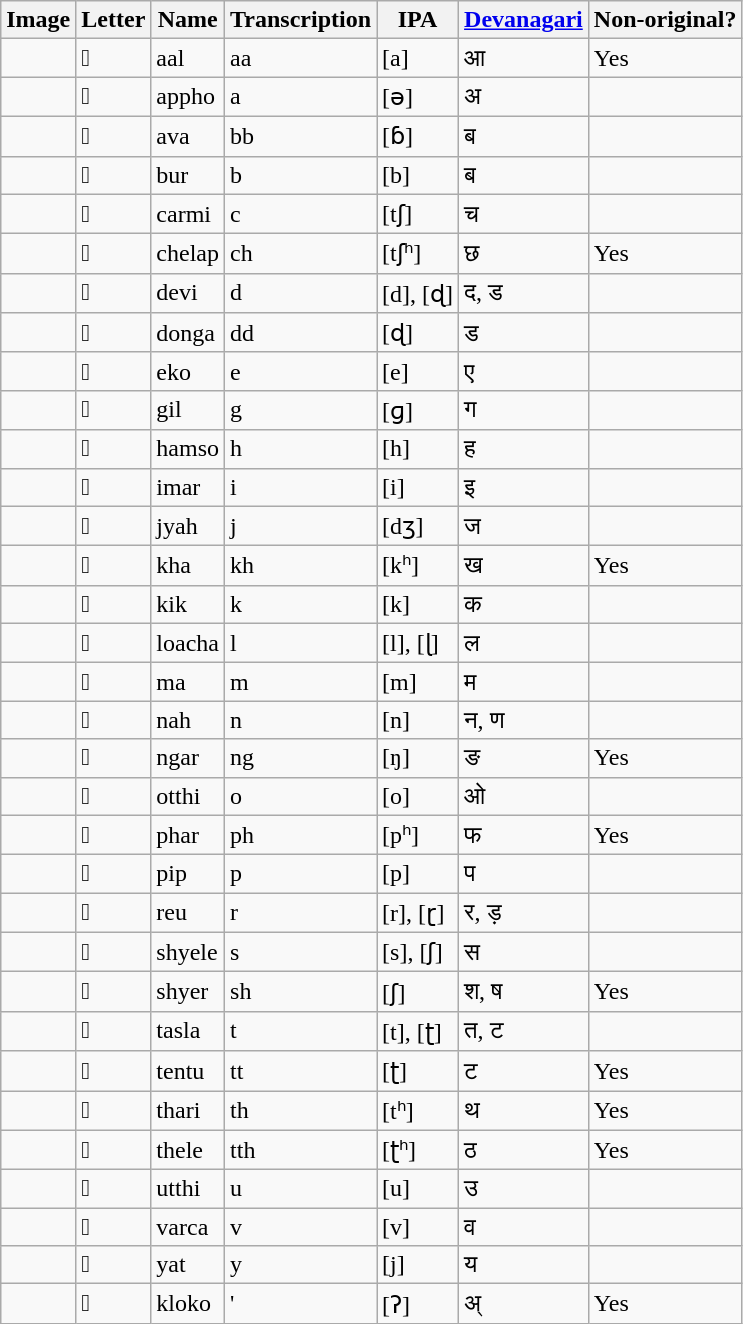<table class="wikitable sortable">
<tr>
<th>Image</th>
<th>Letter</th>
<th>Name</th>
<th>Transcription</th>
<th>IPA</th>
<th><a href='#'>Devanagari</a></th>
<th>Non-original?</th>
</tr>
<tr>
<td style="text-align:center"></td>
<td>𑯖</td>
<td>aal</td>
<td>aa</td>
<td>[a]</td>
<td>आ</td>
<td>Yes</td>
</tr>
<tr>
<td style="text-align:center"></td>
<td>𑯈</td>
<td>appho</td>
<td>a</td>
<td>[ə]</td>
<td>अ</td>
<td></td>
</tr>
<tr>
<td style="text-align:center"></td>
<td>𑯕</td>
<td>ava</td>
<td>bb</td>
<td>[ɓ]</td>
<td>ब</td>
<td></td>
</tr>
<tr>
<td style="text-align:center"></td>
<td>𑯎</td>
<td>bur</td>
<td>b</td>
<td>[b]</td>
<td>ब</td>
<td></td>
</tr>
<tr>
<td style="text-align:center"></td>
<td>𑯌</td>
<td>carmi</td>
<td>c</td>
<td>[tʃ]</td>
<td>च</td>
<td></td>
</tr>
<tr>
<td style="text-align:center"></td>
<td>𑯝</td>
<td>chelap</td>
<td>ch</td>
<td>[tʃʰ]</td>
<td>छ</td>
<td>Yes</td>
</tr>
<tr>
<td style="text-align:center"></td>
<td>𑯀</td>
<td>devi</td>
<td>d</td>
<td>[d], [ɖ]</td>
<td>द, ड</td>
<td></td>
</tr>
<tr>
<td style="text-align:center"></td>
<td>𑯗</td>
<td>donga</td>
<td>dd</td>
<td>[ɖ]</td>
<td>ड</td>
<td></td>
</tr>
<tr>
<td style="text-align:center"></td>
<td>𑯂</td>
<td>eko</td>
<td>e</td>
<td>[e]</td>
<td>ए</td>
<td></td>
</tr>
<tr>
<td style="text-align:center"></td>
<td>𑯊</td>
<td>gil</td>
<td>g</td>
<td>[ɡ]</td>
<td>ग</td>
<td></td>
</tr>
<tr>
<td style="text-align:center"></td>
<td>𑯋</td>
<td>hamso</td>
<td>h</td>
<td>[h]</td>
<td>ह</td>
<td></td>
</tr>
<tr>
<td style="text-align:center"></td>
<td>𑯃</td>
<td>imar</td>
<td>i</td>
<td>[i]</td>
<td>इ</td>
<td></td>
</tr>
<tr>
<td style="text-align:center"></td>
<td>𑯏</td>
<td>jyah</td>
<td>j</td>
<td>[dʒ]</td>
<td>ज</td>
<td></td>
</tr>
<tr>
<td style="text-align:center"></td>
<td>𑯛</td>
<td>kha</td>
<td>kh</td>
<td>[kʰ]</td>
<td>ख</td>
<td>Yes</td>
</tr>
<tr>
<td style="text-align:center"></td>
<td>𑯆</td>
<td>kik</td>
<td>k</td>
<td>[k]</td>
<td>क</td>
<td></td>
</tr>
<tr>
<td style="text-align:center"></td>
<td>𑯐</td>
<td>loacha</td>
<td>l</td>
<td>[l], [ɭ]</td>
<td>ल</td>
<td></td>
</tr>
<tr>
<td style="text-align:center"></td>
<td>𑯇</td>
<td>ma</td>
<td>m</td>
<td>[m]</td>
<td>म</td>
<td></td>
</tr>
<tr>
<td style="text-align:center"></td>
<td>𑯍</td>
<td>nah</td>
<td>n</td>
<td>[n]</td>
<td>न, ण</td>
<td></td>
</tr>
<tr>
<td style="text-align:center"></td>
<td>𑯚</td>
<td>ngar</td>
<td>ng</td>
<td>[ŋ]</td>
<td>ङ</td>
<td>Yes</td>
</tr>
<tr>
<td style="text-align:center"></td>
<td>𑯑</td>
<td>otthi</td>
<td>o</td>
<td>[o]</td>
<td>ओ</td>
<td></td>
</tr>
<tr>
<td style="text-align:center"></td>
<td>𑯙</td>
<td>phar</td>
<td>ph</td>
<td>[pʰ]</td>
<td>फ</td>
<td>Yes</td>
</tr>
<tr>
<td style="text-align:center"></td>
<td>𑯉</td>
<td>pip</td>
<td>p</td>
<td>[p]</td>
<td>प</td>
<td></td>
</tr>
<tr>
<td style="text-align:center"></td>
<td>𑯄</td>
<td>reu</td>
<td>r</td>
<td>[r], [ɽ]</td>
<td>र, ड़</td>
<td></td>
</tr>
<tr>
<td style="text-align:center"></td>
<td>𑯜</td>
<td>shyele</td>
<td>s</td>
<td>[s], [ʃ]</td>
<td>स</td>
<td></td>
</tr>
<tr>
<td style="text-align:center"></td>
<td>𑯒</td>
<td>shyer</td>
<td>sh</td>
<td>[ʃ]</td>
<td>श, ष</td>
<td>Yes</td>
</tr>
<tr>
<td style="text-align:center"></td>
<td>𑯁</td>
<td>tasla</td>
<td>t</td>
<td>[t], [ʈ]</td>
<td>त, ट</td>
<td></td>
</tr>
<tr>
<td style="text-align:center"></td>
<td>𑯞</td>
<td>tentu</td>
<td>tt</td>
<td>[ʈ]</td>
<td>ट</td>
<td>Yes</td>
</tr>
<tr>
<td style="text-align:center"></td>
<td>𑯘</td>
<td>thari</td>
<td>th</td>
<td>[tʰ]</td>
<td>थ</td>
<td>Yes</td>
</tr>
<tr>
<td style="text-align:center"></td>
<td>𑯟</td>
<td>thele</td>
<td>tth</td>
<td>[ʈʰ]</td>
<td>ठ</td>
<td>Yes</td>
</tr>
<tr>
<td style="text-align:center"></td>
<td>𑯅</td>
<td>utthi</td>
<td>u</td>
<td>[u]</td>
<td>उ</td>
<td></td>
</tr>
<tr>
<td style="text-align:center"></td>
<td>𑯓</td>
<td>varca</td>
<td>v</td>
<td>[v]</td>
<td>व</td>
<td></td>
</tr>
<tr>
<td style="text-align:center"></td>
<td>𑯔</td>
<td>yat</td>
<td>y</td>
<td>[j]</td>
<td>य</td>
<td></td>
</tr>
<tr>
<td style="text-align:center"></td>
<td>𑯠</td>
<td>kloko</td>
<td>'</td>
<td>[ʔ]</td>
<td>अ्</td>
<td>Yes</td>
</tr>
</table>
